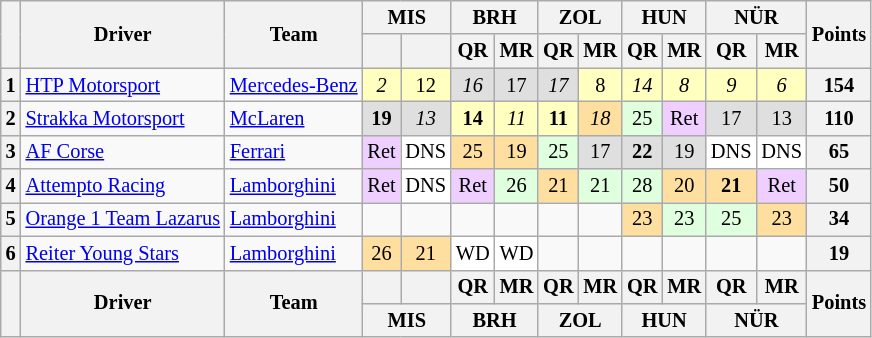<table class="wikitable" style="font-size: 85%; text-align:center;">
<tr>
<th rowspan=2></th>
<th rowspan=2>Driver</th>
<th rowspan=2>Team</th>
<th colspan=2>MIS<br></th>
<th colspan=2>BRH<br></th>
<th colspan=2>ZOL<br></th>
<th colspan=2>HUN<br></th>
<th colspan=2>NÜR<br></th>
<th rowspan=2>Points</th>
</tr>
<tr>
<th></th>
<th></th>
<th>QR</th>
<th>MR</th>
<th>QR</th>
<th>MR</th>
<th>QR</th>
<th>MR</th>
<th>QR</th>
<th>MR</th>
</tr>
<tr>
<th>1</th>
<td align=left> <a href='#'>HTP Motorsport</a></td>
<td align=left><a href='#'>Mercedes-Benz</a></td>
<td style="background:#FFFFBF;"><em>2</em></td>
<td style="background:#FFFFBF;">12</td>
<td style="background:#DFDFDF;"><em>16</em></td>
<td style="background:#DFDFDF;">17</td>
<td style="background:#DFDFDF;"><em>17</em></td>
<td style="background:#FFFFBF;">8</td>
<td style="background:#FFFFBF;"><em>14</em></td>
<td style="background:#FFFFBF;"><em>8</em></td>
<td style="background:#FFFFBF;"><em>9</em></td>
<td style="background:#FFFFBF;"><em>6</em></td>
<th>154</th>
</tr>
<tr>
<th>2</th>
<td align=left> <a href='#'>Strakka Motorsport</a></td>
<td align=left><a href='#'>McLaren</a></td>
<td style="background:#DFDFDF;"><strong>19</strong></td>
<td style="background:#DFDFDF;"><em>13</em></td>
<td style="background:#FFFFBF;"><strong>14</strong></td>
<td style="background:#FFFFBF;"><em>11</em></td>
<td style="background:#FFFFBF;"><strong>11</strong></td>
<td style="background:#FFDF9F;"><em>18</em></td>
<td style="background:#DFFFDF;">25</td>
<td style="background:#EFCFFF;">Ret</td>
<td style="background:#DFDFDF;">17</td>
<td style="background:#DFDFDF;">13</td>
<th>110</th>
</tr>
<tr>
<th>3</th>
<td align=left> <a href='#'>AF Corse</a></td>
<td align=left><a href='#'>Ferrari</a></td>
<td style="background:#EFCFFF;">Ret</td>
<td style="background:#FFFFFF;">DNS</td>
<td style="background:#FFDF9F;">25</td>
<td style="background:#FFDF9F;">19</td>
<td style="background:#DFFFDF;">25</td>
<td style="background:#DFDFDF;">17</td>
<td style="background:#DFDFDF;"><strong>22</strong></td>
<td style="background:#DFDFDF;">19</td>
<td style="background:#FFFFFF;">DNS</td>
<td style="background:#FFFFFF;">DNS</td>
<th>65</th>
</tr>
<tr>
<th>4</th>
<td align=left> <a href='#'>Attempto Racing</a></td>
<td align=left><a href='#'>Lamborghini</a></td>
<td style="background:#EFCFFF;">Ret</td>
<td style="background:#FFFFFF;">DNS</td>
<td style="background:#EFCFFF;">Ret</td>
<td style="background:#DFFFDF;">26</td>
<td style="background:#FFDF9F;">21</td>
<td style="background:#DFFFDF;">21</td>
<td style="background:#DFFFDF;">28</td>
<td style="background:#FFDF9F;">20</td>
<td style="background:#FFDF9F;"><strong>21</strong></td>
<td style="background:#EFCFFF;">Ret</td>
<th>50</th>
</tr>
<tr>
<th>5</th>
<td align=left> <a href='#'>Orange 1 Team Lazarus</a></td>
<td align=left><a href='#'>Lamborghini</a></td>
<td></td>
<td></td>
<td></td>
<td></td>
<td></td>
<td></td>
<td style="background:#FFDF9F;">23</td>
<td style="background:#DFFFDF;">23</td>
<td style="background:#DFFFDF;">25</td>
<td style="background:#FFDF9F;">23</td>
<th>34</th>
</tr>
<tr>
<th>6</th>
<td align=left> <a href='#'>Reiter Young Stars</a></td>
<td align=left><a href='#'>Lamborghini</a></td>
<td style="background:#FFDF9F;">26</td>
<td style="background:#FFDF9F;">21</td>
<td style="background:#FFFFFF;">WD</td>
<td style="background:#FFFFFF;">WD</td>
<td></td>
<td></td>
<td></td>
<td></td>
<td></td>
<td></td>
<th>19</th>
</tr>
<tr valign="top">
<th valign=middle rowspan=2></th>
<th valign=middle rowspan=2>Driver</th>
<th valign=middle rowspan=2>Team</th>
<th></th>
<th></th>
<th>QR</th>
<th>MR</th>
<th>QR</th>
<th>MR</th>
<th>QR</th>
<th>MR</th>
<th>QR</th>
<th>MR</th>
<th valign=middle rowspan=2>Points</th>
</tr>
<tr>
<th colspan=2>MIS<br></th>
<th colspan=2>BRH<br></th>
<th colspan=2>ZOL<br></th>
<th colspan=2>HUN<br></th>
<th colspan=2>NÜR<br></th>
</tr>
</table>
